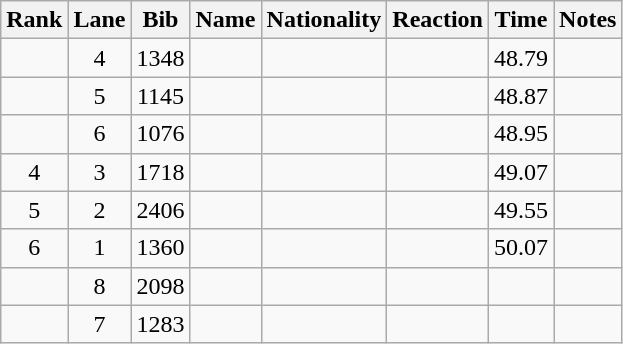<table class="wikitable sortable" style="text-align:center">
<tr>
<th>Rank</th>
<th>Lane</th>
<th>Bib</th>
<th>Name</th>
<th>Nationality</th>
<th>Reaction</th>
<th>Time</th>
<th>Notes</th>
</tr>
<tr>
<td></td>
<td>4</td>
<td>1348</td>
<td align=left></td>
<td align=left></td>
<td></td>
<td>48.79</td>
<td></td>
</tr>
<tr>
<td></td>
<td>5</td>
<td>1145</td>
<td align=left></td>
<td align=left></td>
<td></td>
<td>48.87</td>
<td></td>
</tr>
<tr>
<td></td>
<td>6</td>
<td>1076</td>
<td align=left></td>
<td align=left></td>
<td></td>
<td>48.95</td>
<td></td>
</tr>
<tr>
<td>4</td>
<td>3</td>
<td>1718</td>
<td align=left></td>
<td align=left></td>
<td></td>
<td>49.07</td>
<td></td>
</tr>
<tr>
<td>5</td>
<td>2</td>
<td>2406</td>
<td align=left></td>
<td align=left></td>
<td></td>
<td>49.55</td>
<td></td>
</tr>
<tr>
<td>6</td>
<td>1</td>
<td>1360</td>
<td align=left></td>
<td align=left></td>
<td></td>
<td>50.07</td>
<td></td>
</tr>
<tr>
<td></td>
<td>8</td>
<td>2098</td>
<td align=left></td>
<td align=left></td>
<td></td>
<td></td>
<td><strong></strong></td>
</tr>
<tr>
<td></td>
<td>7</td>
<td>1283</td>
<td align=left></td>
<td align=left></td>
<td></td>
<td></td>
<td><strong></strong></td>
</tr>
</table>
